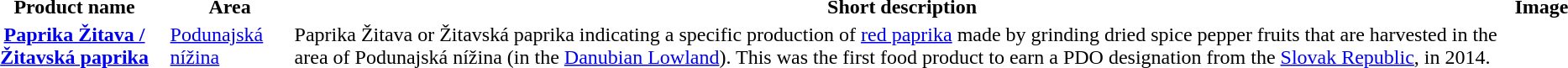<table>
<tr>
<th>Product name</th>
<th>Area</th>
<th>Short description</th>
<th>Image</th>
</tr>
<tr>
<th><a href='#'>Paprika Žitava / Žitavská paprika</a></th>
<td><a href='#'>Podunajská nížina</a></td>
<td>Paprika Žitava or Žitavská paprika indicating a specific production of <a href='#'>red paprika</a> made by grinding dried spice pepper fruits that are harvested in the area of Podunajská nížina (in the <a href='#'>Danubian Lowland</a>). This was the first food product to earn a PDO designation from the <a href='#'>Slovak Republic</a>, in 2014.</td>
<td></td>
</tr>
<tr>
</tr>
</table>
